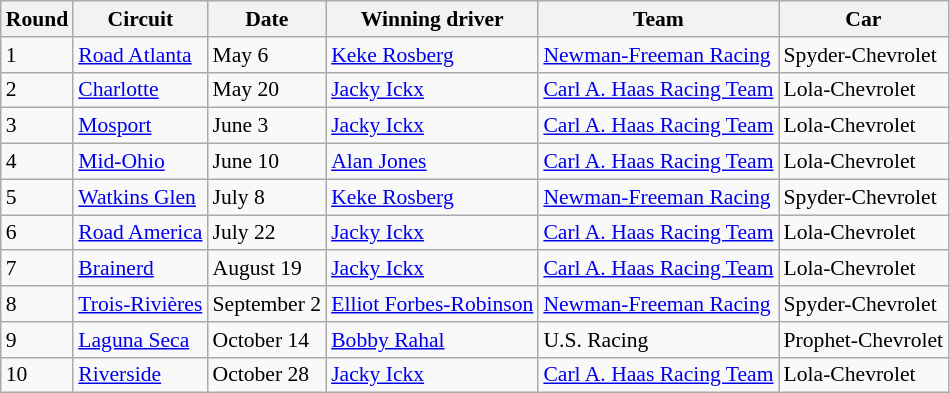<table class="wikitable" style="font-size: 90%;">
<tr>
<th>Round</th>
<th>Circuit</th>
<th>Date</th>
<th>Winning driver</th>
<th>Team</th>
<th>Car</th>
</tr>
<tr>
<td>1</td>
<td> <a href='#'>Road Atlanta</a></td>
<td>May 6</td>
<td> <a href='#'>Keke Rosberg</a></td>
<td> <a href='#'>Newman-Freeman Racing</a></td>
<td>Spyder-Chevrolet</td>
</tr>
<tr>
<td>2</td>
<td> <a href='#'>Charlotte</a></td>
<td>May 20</td>
<td> <a href='#'>Jacky Ickx</a></td>
<td> <a href='#'>Carl A. Haas Racing Team</a></td>
<td>Lola-Chevrolet</td>
</tr>
<tr>
<td>3</td>
<td> <a href='#'>Mosport</a></td>
<td>June 3</td>
<td> <a href='#'>Jacky Ickx</a></td>
<td> <a href='#'>Carl A. Haas Racing Team</a></td>
<td>Lola-Chevrolet</td>
</tr>
<tr>
<td>4</td>
<td> <a href='#'>Mid-Ohio</a></td>
<td>June 10</td>
<td> <a href='#'>Alan Jones</a></td>
<td> <a href='#'>Carl A. Haas Racing Team</a></td>
<td>Lola-Chevrolet</td>
</tr>
<tr>
<td>5</td>
<td> <a href='#'>Watkins Glen</a></td>
<td>July 8</td>
<td> <a href='#'>Keke Rosberg</a></td>
<td> <a href='#'>Newman-Freeman Racing</a></td>
<td>Spyder-Chevrolet</td>
</tr>
<tr>
<td>6</td>
<td> <a href='#'>Road America</a></td>
<td>July 22</td>
<td> <a href='#'>Jacky Ickx</a></td>
<td> <a href='#'>Carl A. Haas Racing Team</a></td>
<td>Lola-Chevrolet</td>
</tr>
<tr>
<td>7</td>
<td> <a href='#'>Brainerd</a></td>
<td>August 19</td>
<td> <a href='#'>Jacky Ickx</a></td>
<td> <a href='#'>Carl A. Haas Racing Team</a></td>
<td>Lola-Chevrolet</td>
</tr>
<tr>
<td>8</td>
<td> <a href='#'>Trois-Rivières</a></td>
<td>September 2</td>
<td> <a href='#'>Elliot Forbes-Robinson</a></td>
<td> <a href='#'>Newman-Freeman Racing</a></td>
<td>Spyder-Chevrolet</td>
</tr>
<tr>
<td>9</td>
<td> <a href='#'>Laguna Seca</a></td>
<td>October 14</td>
<td> <a href='#'>Bobby Rahal</a></td>
<td> U.S. Racing</td>
<td>Prophet-Chevrolet</td>
</tr>
<tr>
<td>10</td>
<td> <a href='#'>Riverside</a></td>
<td>October 28</td>
<td> <a href='#'>Jacky Ickx</a></td>
<td> <a href='#'>Carl A. Haas Racing Team</a></td>
<td>Lola-Chevrolet</td>
</tr>
</table>
